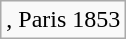<table class="wikitable">
<tr>
<td>, Paris 1853</td>
</tr>
</table>
